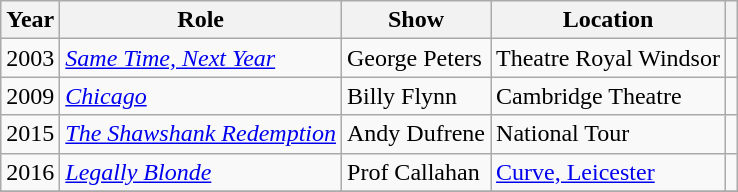<table class="wikitable">
<tr>
<th>Year</th>
<th>Role</th>
<th>Show</th>
<th>Location</th>
<th></th>
</tr>
<tr>
<td>2003</td>
<td><em><a href='#'>Same Time, Next Year</a></em></td>
<td>George Peters</td>
<td>Theatre Royal Windsor</td>
<td align="center"></td>
</tr>
<tr>
<td>2009</td>
<td><em><a href='#'>Chicago</a></em></td>
<td>Billy Flynn</td>
<td>Cambridge Theatre</td>
<td align="center"></td>
</tr>
<tr>
<td>2015</td>
<td><em><a href='#'>The Shawshank Redemption</a></em></td>
<td>Andy Dufrene</td>
<td>National Tour</td>
<td align="center"></td>
</tr>
<tr>
<td>2016</td>
<td><em><a href='#'>Legally Blonde</a></em></td>
<td>Prof Callahan</td>
<td><a href='#'>Curve, Leicester</a></td>
<td align="center"></td>
</tr>
<tr>
</tr>
</table>
